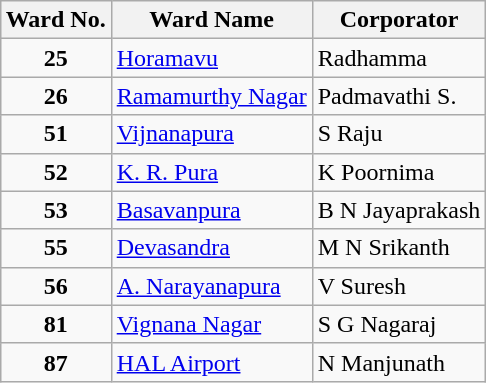<table class="wikitable" style="margin: 1em auto 1em auto;">
<tr>
<th>Ward No.</th>
<th>Ward Name</th>
<th>Corporator</th>
</tr>
<tr>
<td align="center"><strong>25</strong></td>
<td><a href='#'>Horamavu</a></td>
<td>Radhamma</td>
</tr>
<tr>
<td align="center"><strong>26</strong></td>
<td><a href='#'>Ramamurthy Nagar</a></td>
<td>Padmavathi S.</td>
</tr>
<tr>
<td align="center"><strong>51</strong></td>
<td><a href='#'>Vijnanapura</a></td>
<td>S Raju</td>
</tr>
<tr>
<td align="center"><strong>52</strong></td>
<td><a href='#'>K. R. Pura</a></td>
<td>K Poornima</td>
</tr>
<tr>
<td align="center"><strong>53</strong></td>
<td><a href='#'>Basavanpura</a></td>
<td>B N Jayaprakash</td>
</tr>
<tr>
<td align="center"><strong>55</strong></td>
<td><a href='#'>Devasandra</a></td>
<td>M N Srikanth</td>
</tr>
<tr>
<td align="center"><strong>56</strong></td>
<td><a href='#'>A. Narayanapura</a></td>
<td>V Suresh</td>
</tr>
<tr>
<td align="center"><strong>81</strong></td>
<td><a href='#'>Vignana Nagar</a></td>
<td>S G Nagaraj</td>
</tr>
<tr>
<td align="center"><strong>87</strong></td>
<td><a href='#'>HAL Airport</a></td>
<td>N Manjunath</td>
</tr>
</table>
